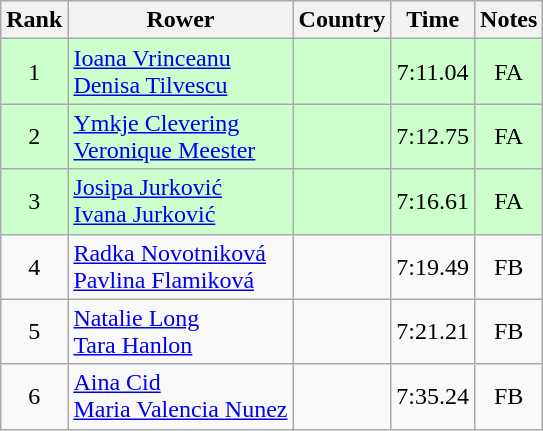<table class="wikitable" style="text-align:center">
<tr>
<th>Rank</th>
<th>Rower</th>
<th>Country</th>
<th>Time</th>
<th>Notes</th>
</tr>
<tr bgcolor=ccffcc>
<td>1</td>
<td align="left"><a href='#'>Ioana Vrinceanu</a><br><a href='#'>Denisa Tilvescu</a></td>
<td align="left"></td>
<td>7:11.04</td>
<td>FA</td>
</tr>
<tr bgcolor=ccffcc>
<td>2</td>
<td align="left"><a href='#'>Ymkje Clevering</a><br><a href='#'>Veronique Meester</a></td>
<td align="left"></td>
<td>7:12.75</td>
<td>FA</td>
</tr>
<tr bgcolor=ccffcc>
<td>3</td>
<td align="left"><a href='#'>Josipa Jurković</a><br><a href='#'>Ivana Jurković</a></td>
<td align="left"></td>
<td>7:16.61</td>
<td>FA</td>
</tr>
<tr>
<td>4</td>
<td align="left"><a href='#'>Radka Novotniková</a><br><a href='#'>Pavlina Flamiková</a></td>
<td align="left"></td>
<td>7:19.49</td>
<td>FB</td>
</tr>
<tr>
<td>5</td>
<td align="left"><a href='#'>Natalie Long</a><br><a href='#'>Tara Hanlon</a></td>
<td align="left"></td>
<td>7:21.21</td>
<td>FB</td>
</tr>
<tr>
<td>6</td>
<td align="left"><a href='#'>Aina Cid</a><br><a href='#'>Maria Valencia Nunez</a></td>
<td align="left"></td>
<td>7:35.24</td>
<td>FB</td>
</tr>
</table>
